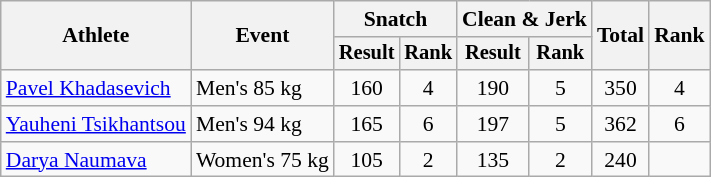<table class="wikitable" style="font-size:90%">
<tr>
<th rowspan="2">Athlete</th>
<th rowspan="2">Event</th>
<th colspan="2">Snatch</th>
<th colspan="2">Clean & Jerk</th>
<th rowspan="2">Total</th>
<th rowspan="2">Rank</th>
</tr>
<tr style="font-size:95%">
<th>Result</th>
<th>Rank</th>
<th>Result</th>
<th>Rank</th>
</tr>
<tr align="center">
<td align="left"><a href='#'>Pavel Khadasevich</a></td>
<td align="left">Men's 85 kg</td>
<td>160</td>
<td>4</td>
<td>190</td>
<td>5</td>
<td>350</td>
<td>4</td>
</tr>
<tr align="center">
<td align="left"><a href='#'>Yauheni Tsikhantsou</a></td>
<td align="left">Men's 94 kg</td>
<td>165</td>
<td>6</td>
<td>197</td>
<td>5</td>
<td>362</td>
<td>6</td>
</tr>
<tr align="center">
<td align="left"><a href='#'>Darya Naumava</a></td>
<td align="left">Women's 75 kg</td>
<td>105</td>
<td>2</td>
<td>135</td>
<td>2</td>
<td>240</td>
<td></td>
</tr>
</table>
